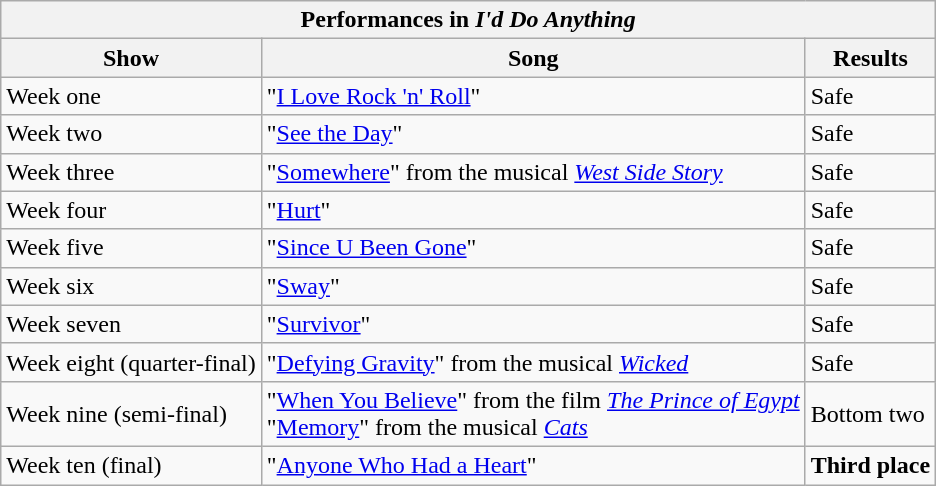<table class="wikitable">
<tr>
<th colspan="3">Performances in <em>I'd Do Anything</em></th>
</tr>
<tr>
<th>Show</th>
<th>Song</th>
<th>Results</th>
</tr>
<tr>
<td>Week one</td>
<td>"<a href='#'>I Love Rock 'n' Roll</a>"</td>
<td>Safe</td>
</tr>
<tr>
<td>Week two</td>
<td>"<a href='#'>See the Day</a>"</td>
<td>Safe</td>
</tr>
<tr>
<td>Week three</td>
<td>"<a href='#'>Somewhere</a>" from the musical <em><a href='#'>West Side Story</a></em></td>
<td>Safe</td>
</tr>
<tr>
<td>Week four</td>
<td>"<a href='#'>Hurt</a>"</td>
<td>Safe</td>
</tr>
<tr>
<td>Week five</td>
<td>"<a href='#'>Since U Been Gone</a>"</td>
<td>Safe</td>
</tr>
<tr>
<td>Week six</td>
<td>"<a href='#'>Sway</a>"</td>
<td>Safe</td>
</tr>
<tr>
<td>Week seven</td>
<td>"<a href='#'>Survivor</a>"</td>
<td>Safe</td>
</tr>
<tr>
<td>Week eight (quarter-final)</td>
<td>"<a href='#'>Defying Gravity</a>" from the musical <em><a href='#'>Wicked</a></em></td>
<td>Safe</td>
</tr>
<tr>
<td>Week nine (semi-final)</td>
<td>"<a href='#'>When You Believe</a>" from the film <em><a href='#'>The Prince of Egypt</a></em><br>"<a href='#'>Memory</a>" from the musical <em><a href='#'>Cats</a></em></td>
<td>Bottom two</td>
</tr>
<tr>
<td>Week ten (final)</td>
<td>"<a href='#'>Anyone Who Had a Heart</a>"</td>
<td><strong>Third place</strong></td>
</tr>
</table>
